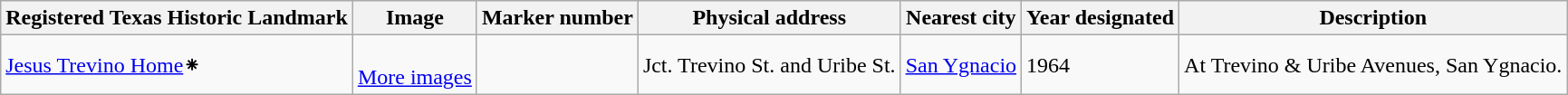<table class="wikitable sortable">
<tr>
<th>Registered Texas Historic Landmark</th>
<th>Image</th>
<th>Marker number</th>
<th>Physical address</th>
<th>Nearest city</th>
<th>Year designated</th>
<th>Description</th>
</tr>
<tr>
<td><a href='#'>Jesus Trevino Home</a>⁕</td>
<td><br> <a href='#'>More images</a></td>
<td></td>
<td>Jct. Trevino St. and Uribe St.<br></td>
<td><a href='#'>San Ygnacio</a></td>
<td>1964</td>
<td>At Trevino & Uribe Avenues, San Ygnacio.</td>
</tr>
</table>
